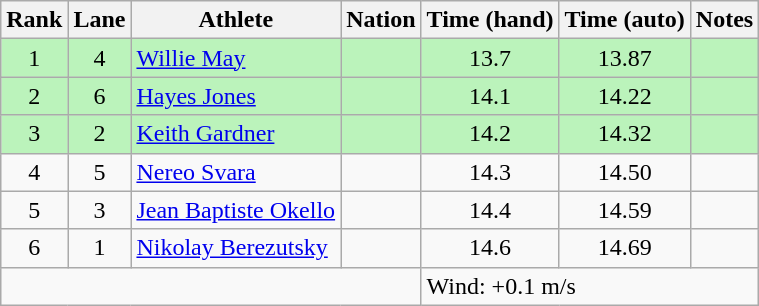<table class="wikitable sortable" style="text-align:center">
<tr>
<th>Rank</th>
<th>Lane</th>
<th>Athlete</th>
<th>Nation</th>
<th>Time (hand)</th>
<th>Time (auto)</th>
<th>Notes</th>
</tr>
<tr bgcolor=bbf3bb>
<td>1</td>
<td>4</td>
<td align=left><a href='#'>Willie May</a></td>
<td align=left></td>
<td>13.7</td>
<td>13.87</td>
<td></td>
</tr>
<tr bgcolor=bbf3bb>
<td>2</td>
<td>6</td>
<td align=left><a href='#'>Hayes Jones</a></td>
<td align=left></td>
<td>14.1</td>
<td>14.22</td>
<td></td>
</tr>
<tr bgcolor=bbf3bb>
<td>3</td>
<td>2</td>
<td align=left><a href='#'>Keith Gardner</a></td>
<td align=left></td>
<td>14.2</td>
<td>14.32</td>
<td></td>
</tr>
<tr>
<td>4</td>
<td>5</td>
<td align=left><a href='#'>Nereo Svara</a></td>
<td align=left></td>
<td>14.3</td>
<td>14.50</td>
<td></td>
</tr>
<tr>
<td>5</td>
<td>3</td>
<td align=left><a href='#'>Jean Baptiste Okello</a></td>
<td align=left></td>
<td>14.4</td>
<td>14.59</td>
<td></td>
</tr>
<tr>
<td>6</td>
<td>1</td>
<td align=left><a href='#'>Nikolay Berezutsky</a></td>
<td align=left></td>
<td>14.6</td>
<td>14.69</td>
<td></td>
</tr>
<tr class="sortbottom">
<td colspan=4></td>
<td colspan="3" style="text-align:left;">Wind: +0.1 m/s</td>
</tr>
</table>
